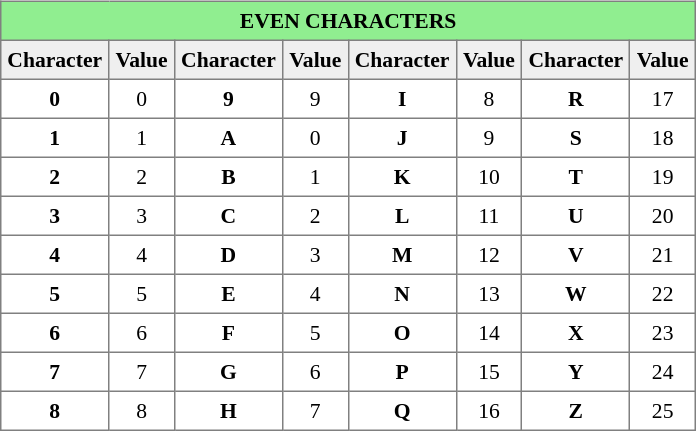<table width=100%>
<tr>
<td width=50% valign="top"><br><table align=center style="font-size: 90%; border-collapse:collapse" border=1 cellspacing=1 cellpadding=4>
<tr align=center bgcolor="lightgreen">
<td colspan="8"><strong>EVEN CHARACTERS</strong></td>
</tr>
<tr align="center" bgcolor="#efefef">
<td><strong>Character</strong></td>
<td><strong>Value</strong></td>
<td><strong>Character</strong></td>
<td><strong>Value</strong></td>
<td><strong>Character</strong></td>
<td><strong>Value</strong></td>
<td><strong>Character</strong></td>
<td><strong>Value</strong></td>
</tr>
<tr align=center>
<td><strong>0</strong></td>
<td>0</td>
<td><strong>9</strong></td>
<td>9</td>
<td><strong>I</strong></td>
<td>8</td>
<td><strong>R</strong></td>
<td>17</td>
</tr>
<tr align=center>
<td><strong>1</strong></td>
<td>1</td>
<td><strong>A</strong></td>
<td>0</td>
<td><strong>J</strong></td>
<td>9</td>
<td><strong>S</strong></td>
<td>18</td>
</tr>
<tr align=center>
<td><strong>2</strong></td>
<td>2</td>
<td><strong>B</strong></td>
<td>1</td>
<td><strong>K</strong></td>
<td>10</td>
<td><strong>T</strong></td>
<td>19</td>
</tr>
<tr align=center>
<td><strong>3</strong></td>
<td>3</td>
<td><strong>C</strong></td>
<td>2</td>
<td><strong>L</strong></td>
<td>11</td>
<td><strong>U</strong></td>
<td>20</td>
</tr>
<tr align=center>
<td><strong>4</strong></td>
<td>4</td>
<td><strong>D</strong></td>
<td>3</td>
<td><strong>M</strong></td>
<td>12</td>
<td><strong>V</strong></td>
<td>21</td>
</tr>
<tr align=center>
<td><strong>5</strong></td>
<td>5</td>
<td><strong>E</strong></td>
<td>4</td>
<td><strong>N</strong></td>
<td>13</td>
<td><strong>W</strong></td>
<td>22</td>
</tr>
<tr align=center>
<td><strong>6</strong></td>
<td>6</td>
<td><strong>F</strong></td>
<td>5</td>
<td><strong>O</strong></td>
<td>14</td>
<td><strong>X</strong></td>
<td>23</td>
</tr>
<tr align=center>
<td><strong>7</strong></td>
<td>7</td>
<td><strong>G</strong></td>
<td>6</td>
<td><strong>P</strong></td>
<td>15</td>
<td><strong>Y</strong></td>
<td>24</td>
</tr>
<tr align=center>
<td><strong>8</strong></td>
<td>8</td>
<td><strong>H</strong></td>
<td>7</td>
<td><strong>Q</strong></td>
<td>16</td>
<td><strong>Z</strong></td>
<td>25</td>
</tr>
</table>
</td>
</tr>
</table>
